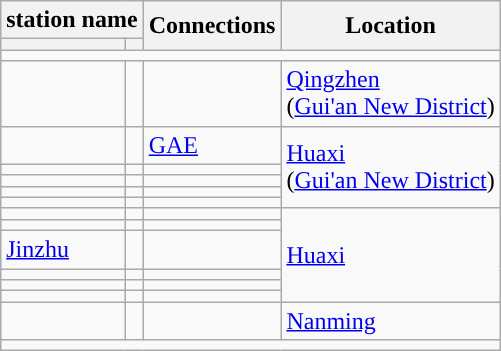<table class="wikitable">
<tr>
<th colspan="2">station name</th>
<th rowspan="2">Connections<br></th>
<th rowspan="2">Location</th>
</tr>
<tr>
<th></th>
<th></th>
</tr>
<tr style="background:#">
<td colspan = "7"></td>
</tr>
<tr>
<td></td>
<td></td>
<td></td>
<td rowspan="1"><a href='#'>Qingzhen</a><br>(<a href='#'>Gui'an New District</a>)</td>
</tr>
<tr>
<td></td>
<td></td>
<td> <a href='#'>GAE</a> </td>
<td rowspan="5"><a href='#'>Huaxi</a><br>(<a href='#'>Gui'an New District</a>)</td>
</tr>
<tr>
<td></td>
<td></td>
<td></td>
</tr>
<tr>
<td></td>
<td></td>
<td></td>
</tr>
<tr>
<td></td>
<td></td>
<td></td>
</tr>
<tr>
<td></td>
<td></td>
<td></td>
</tr>
<tr>
<td></td>
<td></td>
<td></td>
<td rowspan="6"><a href='#'>Huaxi</a></td>
</tr>
<tr>
<td></td>
<td></td>
<td></td>
</tr>
<tr>
<td><a href='#'>Jinzhu</a></td>
<td></td>
<td></td>
</tr>
<tr>
<td></td>
<td></td>
<td></td>
</tr>
<tr>
<td></td>
<td></td>
<td></td>
</tr>
<tr>
<td></td>
<td></td>
<td></td>
</tr>
<tr>
<td></td>
<td></td>
<td></td>
<td rowspan="1"><a href='#'>Nanming</a></td>
</tr>
<tr style="background:#">
<td colspan = "7"></td>
</tr>
</table>
